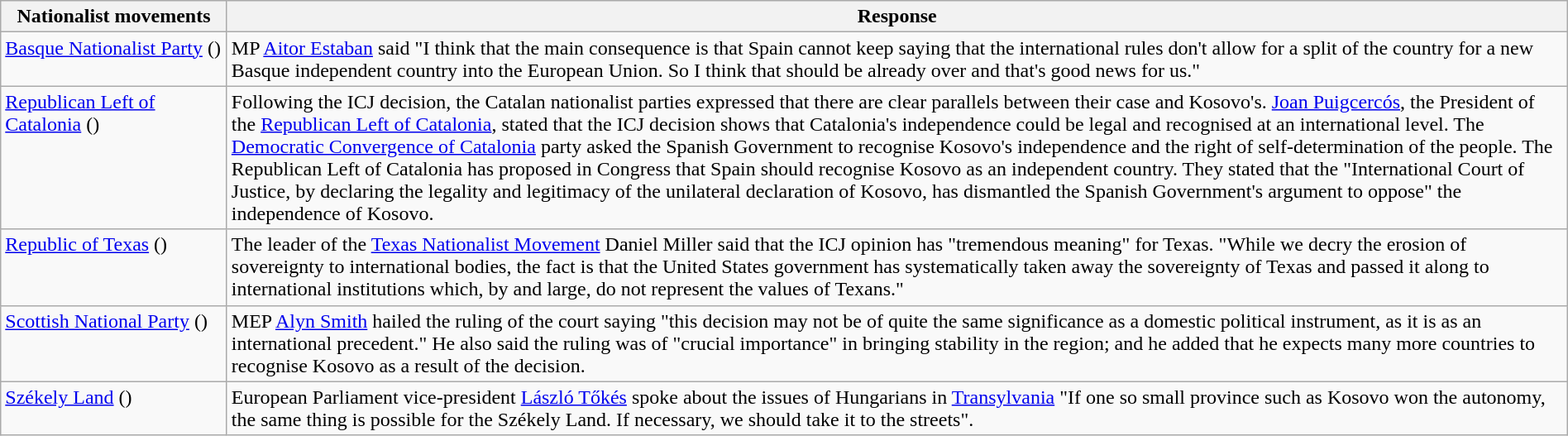<table class="wikitable" style="margin:auto; width:100%;">
<tr>
<th style="width:175px;">Nationalist movements</th>
<th>Response</th>
</tr>
<tr valign="top">
<td> <a href='#'>Basque Nationalist Party</a> ()</td>
<td>MP <a href='#'>Aitor Estaban</a> said "I think that the main consequence is that Spain cannot keep saying that the international rules don't allow for a split of the country for a new Basque independent country into the European Union. So I think that should be already over and that's good news for us."</td>
</tr>
<tr valign="top">
<td> <a href='#'>Republican Left of Catalonia</a> ()</td>
<td>Following the ICJ decision, the Catalan nationalist parties expressed that there are clear parallels between their case and Kosovo's. <a href='#'>Joan Puigcercós</a>, the President of the <a href='#'>Republican Left of Catalonia</a>, stated that the ICJ decision shows that Catalonia's independence could be legal and recognised at an international level. The <a href='#'>Democratic Convergence of Catalonia</a> party asked the Spanish Government to recognise Kosovo's independence and the right of self-determination of the people. The Republican Left of Catalonia has proposed in Congress that Spain should recognise Kosovo as an independent country. They stated that the "International Court of Justice, by declaring the legality and legitimacy of the unilateral declaration of Kosovo, has dismantled the Spanish Government's argument to oppose" the independence of Kosovo.</td>
</tr>
<tr valign="top">
<td> <a href='#'>Republic of Texas</a> ()</td>
<td>The leader of the <a href='#'>Texas Nationalist Movement</a> Daniel Miller said that the ICJ opinion has "tremendous meaning" for Texas. "While we decry the erosion of sovereignty to international bodies, the fact is that the United States government has systematically taken away the sovereignty of Texas and passed it along to international institutions which, by and large, do not represent the values of Texans."</td>
</tr>
<tr valign="top">
<td> <a href='#'>Scottish National Party</a> ()</td>
<td>MEP <a href='#'>Alyn Smith</a> hailed the ruling of the court saying "this decision may not be of quite the same significance as a domestic political instrument, as it is as an international precedent." He also said the ruling was of "crucial importance" in bringing stability in the region; and he added that he expects many more countries to recognise Kosovo as a result of the decision.</td>
</tr>
<tr valign="top">
<td> <a href='#'>Székely Land</a> ()</td>
<td>European Parliament vice-president <a href='#'>László Tőkés</a> spoke about the issues of Hungarians in <a href='#'>Transylvania</a> "If one so small province such as Kosovo won the autonomy, the same thing is possible for the Székely Land. If necessary, we should take it to the streets".</td>
</tr>
</table>
